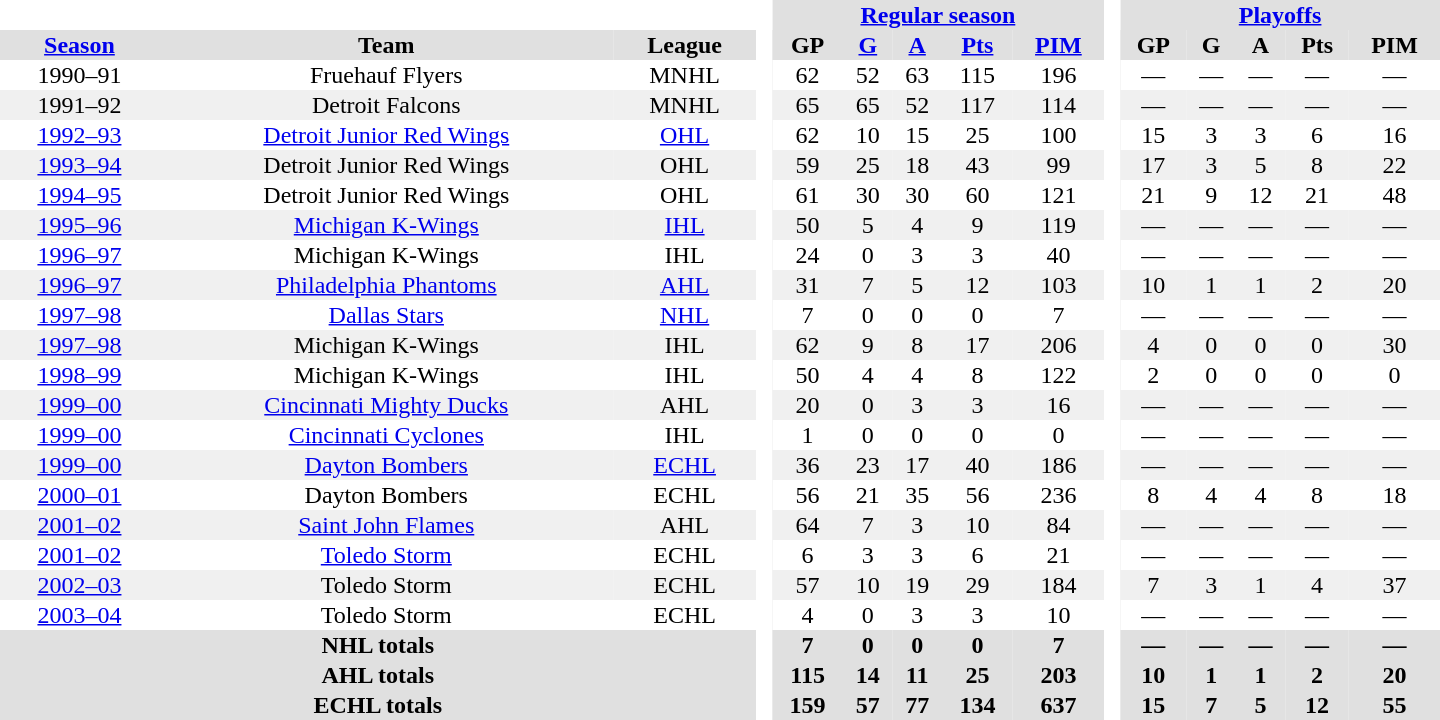<table border="0" cellpadding="1" cellspacing="0" style="text-align:center; width:60em">
<tr bgcolor="#e0e0e0">
<th colspan="3" bgcolor="#ffffff"> </th>
<th rowspan="99" bgcolor="#ffffff"> </th>
<th colspan="5"><a href='#'>Regular season</a></th>
<th rowspan="99" bgcolor="#ffffff"> </th>
<th colspan="5"><a href='#'>Playoffs</a></th>
</tr>
<tr bgcolor="#e0e0e0">
<th><a href='#'>Season</a></th>
<th>Team</th>
<th>League</th>
<th>GP</th>
<th><a href='#'>G</a></th>
<th><a href='#'>A</a></th>
<th><a href='#'>Pts</a></th>
<th><a href='#'>PIM</a></th>
<th>GP</th>
<th>G</th>
<th>A</th>
<th>Pts</th>
<th>PIM</th>
</tr>
<tr>
<td>1990–91</td>
<td>Fruehauf Flyers</td>
<td>MNHL</td>
<td>62</td>
<td>52</td>
<td>63</td>
<td>115</td>
<td>196</td>
<td>—</td>
<td>—</td>
<td>—</td>
<td>—</td>
<td>—</td>
</tr>
<tr bgcolor="#f0f0f0">
<td>1991–92</td>
<td>Detroit Falcons</td>
<td>MNHL</td>
<td>65</td>
<td>65</td>
<td>52</td>
<td>117</td>
<td>114</td>
<td>—</td>
<td>—</td>
<td>—</td>
<td>—</td>
<td>—</td>
</tr>
<tr>
<td><a href='#'>1992–93</a></td>
<td><a href='#'>Detroit Junior Red Wings</a></td>
<td><a href='#'>OHL</a></td>
<td>62</td>
<td>10</td>
<td>15</td>
<td>25</td>
<td>100</td>
<td>15</td>
<td>3</td>
<td>3</td>
<td>6</td>
<td>16</td>
</tr>
<tr bgcolor="#f0f0f0">
<td><a href='#'>1993–94</a></td>
<td>Detroit Junior Red Wings</td>
<td>OHL</td>
<td>59</td>
<td>25</td>
<td>18</td>
<td>43</td>
<td>99</td>
<td>17</td>
<td>3</td>
<td>5</td>
<td>8</td>
<td>22</td>
</tr>
<tr>
<td><a href='#'>1994–95</a></td>
<td>Detroit Junior Red Wings</td>
<td>OHL</td>
<td>61</td>
<td>30</td>
<td>30</td>
<td>60</td>
<td>121</td>
<td>21</td>
<td>9</td>
<td>12</td>
<td>21</td>
<td>48</td>
</tr>
<tr bgcolor="#f0f0f0">
<td><a href='#'>1995–96</a></td>
<td><a href='#'>Michigan K-Wings</a></td>
<td><a href='#'>IHL</a></td>
<td>50</td>
<td>5</td>
<td>4</td>
<td>9</td>
<td>119</td>
<td>—</td>
<td>—</td>
<td>—</td>
<td>—</td>
<td>—</td>
</tr>
<tr>
<td><a href='#'>1996–97</a></td>
<td>Michigan K-Wings</td>
<td>IHL</td>
<td>24</td>
<td>0</td>
<td>3</td>
<td>3</td>
<td>40</td>
<td>—</td>
<td>—</td>
<td>—</td>
<td>—</td>
<td>—</td>
</tr>
<tr bgcolor="#f0f0f0">
<td><a href='#'>1996–97</a></td>
<td><a href='#'>Philadelphia Phantoms</a></td>
<td><a href='#'>AHL</a></td>
<td>31</td>
<td>7</td>
<td>5</td>
<td>12</td>
<td>103</td>
<td>10</td>
<td>1</td>
<td>1</td>
<td>2</td>
<td>20</td>
</tr>
<tr>
<td><a href='#'>1997–98</a></td>
<td><a href='#'>Dallas Stars</a></td>
<td><a href='#'>NHL</a></td>
<td>7</td>
<td>0</td>
<td>0</td>
<td>0</td>
<td>7</td>
<td>—</td>
<td>—</td>
<td>—</td>
<td>—</td>
<td>—</td>
</tr>
<tr bgcolor="#f0f0f0">
<td><a href='#'>1997–98</a></td>
<td>Michigan K-Wings</td>
<td>IHL</td>
<td>62</td>
<td>9</td>
<td>8</td>
<td>17</td>
<td>206</td>
<td>4</td>
<td>0</td>
<td>0</td>
<td>0</td>
<td>30</td>
</tr>
<tr>
<td><a href='#'>1998–99</a></td>
<td>Michigan K-Wings</td>
<td>IHL</td>
<td>50</td>
<td>4</td>
<td>4</td>
<td>8</td>
<td>122</td>
<td>2</td>
<td>0</td>
<td>0</td>
<td>0</td>
<td>0</td>
</tr>
<tr bgcolor="#f0f0f0">
<td><a href='#'>1999–00</a></td>
<td><a href='#'>Cincinnati Mighty Ducks</a></td>
<td>AHL</td>
<td>20</td>
<td>0</td>
<td>3</td>
<td>3</td>
<td>16</td>
<td>—</td>
<td>—</td>
<td>—</td>
<td>—</td>
<td>—</td>
</tr>
<tr>
<td><a href='#'>1999–00</a></td>
<td><a href='#'>Cincinnati Cyclones</a></td>
<td>IHL</td>
<td>1</td>
<td>0</td>
<td>0</td>
<td>0</td>
<td>0</td>
<td>—</td>
<td>—</td>
<td>—</td>
<td>—</td>
<td>—</td>
</tr>
<tr bgcolor="#f0f0f0">
<td><a href='#'>1999–00</a></td>
<td><a href='#'>Dayton Bombers</a></td>
<td><a href='#'>ECHL</a></td>
<td>36</td>
<td>23</td>
<td>17</td>
<td>40</td>
<td>186</td>
<td>—</td>
<td>—</td>
<td>—</td>
<td>—</td>
<td>—</td>
</tr>
<tr>
<td><a href='#'>2000–01</a></td>
<td>Dayton Bombers</td>
<td>ECHL</td>
<td>56</td>
<td>21</td>
<td>35</td>
<td>56</td>
<td>236</td>
<td>8</td>
<td>4</td>
<td>4</td>
<td>8</td>
<td>18</td>
</tr>
<tr bgcolor="#f0f0f0">
<td><a href='#'>2001–02</a></td>
<td><a href='#'>Saint John Flames</a></td>
<td>AHL</td>
<td>64</td>
<td>7</td>
<td>3</td>
<td>10</td>
<td>84</td>
<td>—</td>
<td>—</td>
<td>—</td>
<td>—</td>
<td>—</td>
</tr>
<tr>
<td><a href='#'>2001–02</a></td>
<td><a href='#'>Toledo Storm</a></td>
<td>ECHL</td>
<td>6</td>
<td>3</td>
<td>3</td>
<td>6</td>
<td>21</td>
<td>—</td>
<td>—</td>
<td>—</td>
<td>—</td>
<td>—</td>
</tr>
<tr bgcolor="#f0f0f0">
<td><a href='#'>2002–03</a></td>
<td>Toledo Storm</td>
<td>ECHL</td>
<td>57</td>
<td>10</td>
<td>19</td>
<td>29</td>
<td>184</td>
<td>7</td>
<td>3</td>
<td>1</td>
<td>4</td>
<td>37</td>
</tr>
<tr>
<td><a href='#'>2003–04</a></td>
<td>Toledo Storm</td>
<td>ECHL</td>
<td>4</td>
<td>0</td>
<td>3</td>
<td>3</td>
<td>10</td>
<td>—</td>
<td>—</td>
<td>—</td>
<td>—</td>
<td>—</td>
</tr>
<tr>
</tr>
<tr ALIGN="center" bgcolor="#e0e0e0">
<th colspan="3">NHL totals</th>
<th ALIGN="center">7</th>
<th ALIGN="center">0</th>
<th ALIGN="center">0</th>
<th ALIGN="center">0</th>
<th ALIGN="center">7</th>
<th ALIGN="center">—</th>
<th ALIGN="center">—</th>
<th ALIGN="center">—</th>
<th ALIGN="center">—</th>
<th ALIGN="center">—</th>
</tr>
<tr>
</tr>
<tr ALIGN="center" bgcolor="#e0e0e0">
<th colspan="3">AHL totals</th>
<th ALIGN="center">115</th>
<th ALIGN="center">14</th>
<th ALIGN="center">11</th>
<th ALIGN="center">25</th>
<th ALIGN="center">203</th>
<th ALIGN="center">10</th>
<th ALIGN="center">1</th>
<th ALIGN="center">1</th>
<th ALIGN="center">2</th>
<th ALIGN="center">20</th>
</tr>
<tr>
</tr>
<tr ALIGN="center" bgcolor="#e0e0e0">
<th colspan="3">ECHL totals</th>
<th ALIGN="center">159</th>
<th ALIGN="center">57</th>
<th ALIGN="center">77</th>
<th ALIGN="center">134</th>
<th ALIGN="center">637</th>
<th ALIGN="center">15</th>
<th ALIGN="center">7</th>
<th ALIGN="center">5</th>
<th ALIGN="center">12</th>
<th ALIGN="center">55</th>
</tr>
</table>
